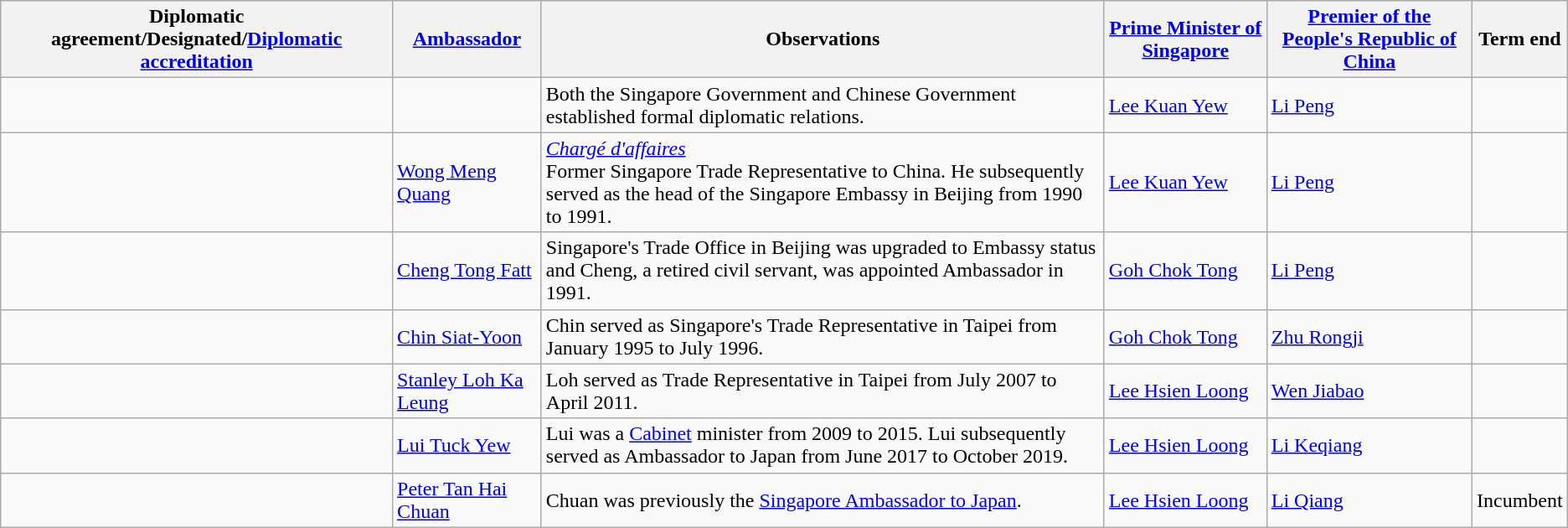<table class="wikitable sortable">
<tr>
<th>Diplomatic agreement/Designated/<a href='#'>Diplomatic accreditation</a></th>
<th><a href='#'>Ambassador</a></th>
<th>Observations</th>
<th><a href='#'>Prime Minister of Singapore</a></th>
<th><a href='#'>Premier of the People's Republic of China</a></th>
<th>Term end</th>
</tr>
<tr>
<td></td>
<td></td>
<td>Both the Singapore Government and Chinese Government established formal diplomatic relations.</td>
<td><a href='#'>Lee Kuan Yew</a></td>
<td><a href='#'>Li Peng</a></td>
<td></td>
</tr>
<tr>
<td></td>
<td><a href='#'>Wong Meng Quang</a></td>
<td><em><a href='#'>Chargé d'affaires</a></em><br>Former Singapore Trade Representative to China. He subsequently served as the head of the Singapore Embassy in Beijing from 1990 to 1991.</td>
<td><a href='#'>Lee Kuan Yew</a></td>
<td><a href='#'>Li Peng</a></td>
<td></td>
</tr>
<tr>
<td></td>
<td><a href='#'>Cheng Tong Fatt</a></td>
<td>Singapore's Trade Office in Beijing was upgraded to Embassy status and Cheng, a retired civil servant, was appointed Ambassador in 1991.</td>
<td><a href='#'>Goh Chok Tong</a></td>
<td><a href='#'>Li Peng</a></td>
<td></td>
</tr>
<tr>
<td></td>
<td><a href='#'>Chin Siat-Yoon</a></td>
<td>Chin served as Singapore's Trade Representative in Taipei from January 1995 to July 1996.</td>
<td><a href='#'>Goh Chok Tong</a></td>
<td><a href='#'>Zhu Rongji</a></td>
<td></td>
</tr>
<tr>
<td></td>
<td><a href='#'>Stanley Loh Ka Leung</a></td>
<td>Loh served as Trade Representative in Taipei from July 2007 to April 2011.</td>
<td><a href='#'>Lee Hsien Loong</a></td>
<td><a href='#'>Wen Jiabao</a></td>
<td></td>
</tr>
<tr>
<td></td>
<td><a href='#'>Lui Tuck Yew</a></td>
<td>Lui was a <a href='#'>Cabinet</a> minister from 2009 to 2015. Lui subsequently served as Ambassador to Japan from June 2017 to October 2019.</td>
<td><a href='#'>Lee Hsien Loong</a></td>
<td><a href='#'>Li Keqiang</a></td>
<td></td>
</tr>
<tr>
<td></td>
<td><a href='#'>Peter Tan Hai Chuan</a></td>
<td>Chuan was previously the <a href='#'>Singapore Ambassador to Japan</a>.</td>
<td><a href='#'>Lee Hsien Loong</a></td>
<td><a href='#'>Li Qiang</a></td>
<td>Incumbent</td>
</tr>
</table>
